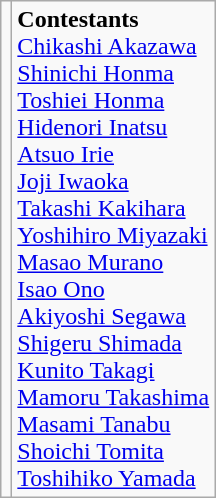<table class="wikitable" style="text-align:center">
<tr>
<td></td>
<td align=left><strong>Contestants</strong><br> <a href='#'>Chikashi Akazawa</a> <br> <a href='#'>Shinichi Honma</a> <br> <a href='#'>Toshiei Honma</a> <br> <a href='#'>Hidenori Inatsu</a> <br> <a href='#'>Atsuo Irie</a> <br> <a href='#'>Joji Iwaoka</a> <br> <a href='#'>Takashi Kakihara</a> <br> <a href='#'>Yoshihiro Miyazaki</a> <br> <a href='#'>Masao Murano</a> <br> <a href='#'>Isao Ono</a> <br> <a href='#'>Akiyoshi Segawa</a> <br> <a href='#'>Shigeru Shimada</a> <br> <a href='#'>Kunito Takagi</a> <br> <a href='#'>Mamoru Takashima</a> <br> <a href='#'>Masami Tanabu</a> <br> <a href='#'>Shoichi Tomita</a> <br> <a href='#'>Toshihiko Yamada</a></td>
</tr>
</table>
